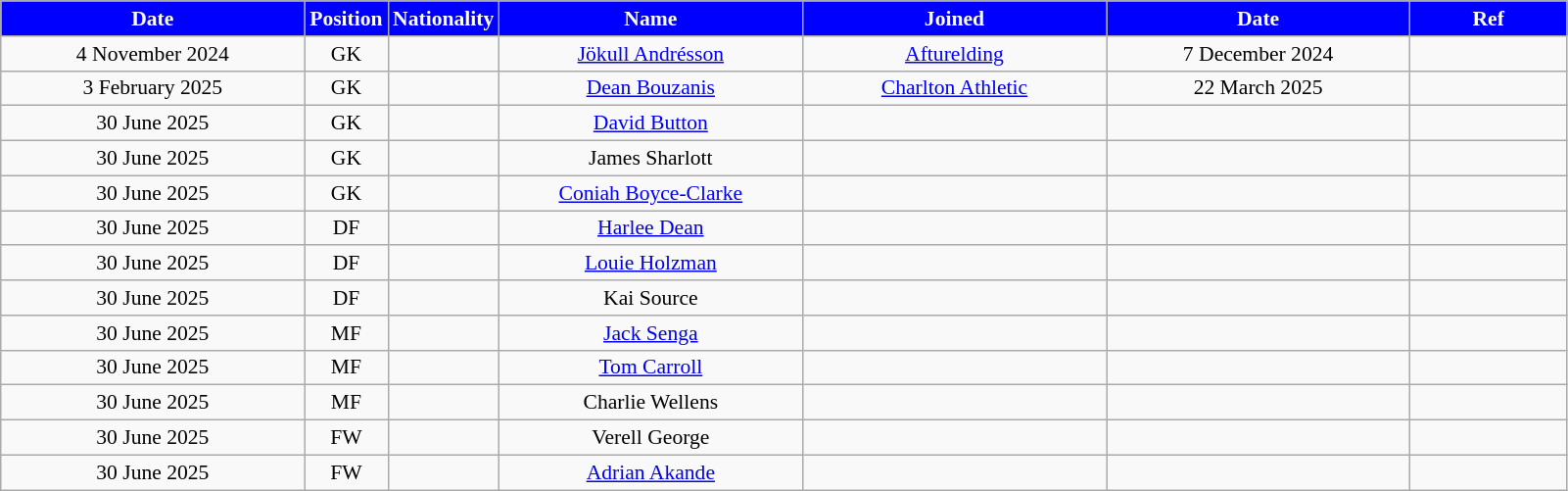<table class="wikitable"  style="text-align:center; font-size:90%; ">
<tr>
<th style="background:#00f; color:white; width:200px;">Date</th>
<th style="background:#00f; color:white; width:50px;">Position</th>
<th style="background:#00f; color:white; width:50px;">Nationality</th>
<th style="background:#00f; color:white; width:200px;">Name</th>
<th style="background:#00f; color:white; width:200px;">Joined</th>
<th style="background:#00f; color:white; width:200px;">Date</th>
<th style="background:#00f; color:white; width:100px;">Ref</th>
</tr>
<tr>
<td>4 November 2024</td>
<td>GK</td>
<td></td>
<td><a href='#'>Jökull Andrésson</a></td>
<td><a href='#'>Afturelding</a></td>
<td>7 December 2024</td>
<td></td>
</tr>
<tr>
<td>3 February 2025</td>
<td>GK</td>
<td></td>
<td><a href='#'>Dean Bouzanis</a></td>
<td><a href='#'>Charlton Athletic</a></td>
<td>22 March 2025</td>
<td></td>
</tr>
<tr>
<td>30 June 2025</td>
<td>GK</td>
<td></td>
<td><a href='#'>David Button</a></td>
<td></td>
<td></td>
<td></td>
</tr>
<tr>
<td>30 June 2025</td>
<td>GK</td>
<td></td>
<td>James Sharlott</td>
<td></td>
<td></td>
<td></td>
</tr>
<tr>
<td>30 June 2025</td>
<td>GK</td>
<td></td>
<td><a href='#'>Coniah Boyce-Clarke</a></td>
<td></td>
<td></td>
<td></td>
</tr>
<tr>
<td>30 June 2025</td>
<td>DF</td>
<td></td>
<td><a href='#'>Harlee Dean</a></td>
<td></td>
<td></td>
<td></td>
</tr>
<tr>
<td>30 June 2025</td>
<td>DF</td>
<td></td>
<td><a href='#'>Louie Holzman</a></td>
<td></td>
<td></td>
<td></td>
</tr>
<tr>
<td>30 June 2025</td>
<td>DF</td>
<td></td>
<td>Kai Source</td>
<td></td>
<td></td>
<td></td>
</tr>
<tr>
<td>30 June 2025</td>
<td>MF</td>
<td></td>
<td><a href='#'>Jack Senga</a></td>
<td></td>
<td></td>
<td></td>
</tr>
<tr>
<td>30 June 2025</td>
<td>MF</td>
<td></td>
<td><a href='#'>Tom Carroll</a></td>
<td></td>
<td></td>
<td></td>
</tr>
<tr>
<td>30 June 2025</td>
<td>MF</td>
<td></td>
<td>Charlie Wellens</td>
<td></td>
<td></td>
<td></td>
</tr>
<tr>
<td>30 June 2025</td>
<td>FW</td>
<td></td>
<td>Verell George</td>
<td></td>
<td></td>
<td></td>
</tr>
<tr>
<td>30 June 2025</td>
<td>FW</td>
<td></td>
<td><a href='#'>Adrian Akande</a></td>
<td></td>
<td></td>
<td><br></td>
</tr>
</table>
